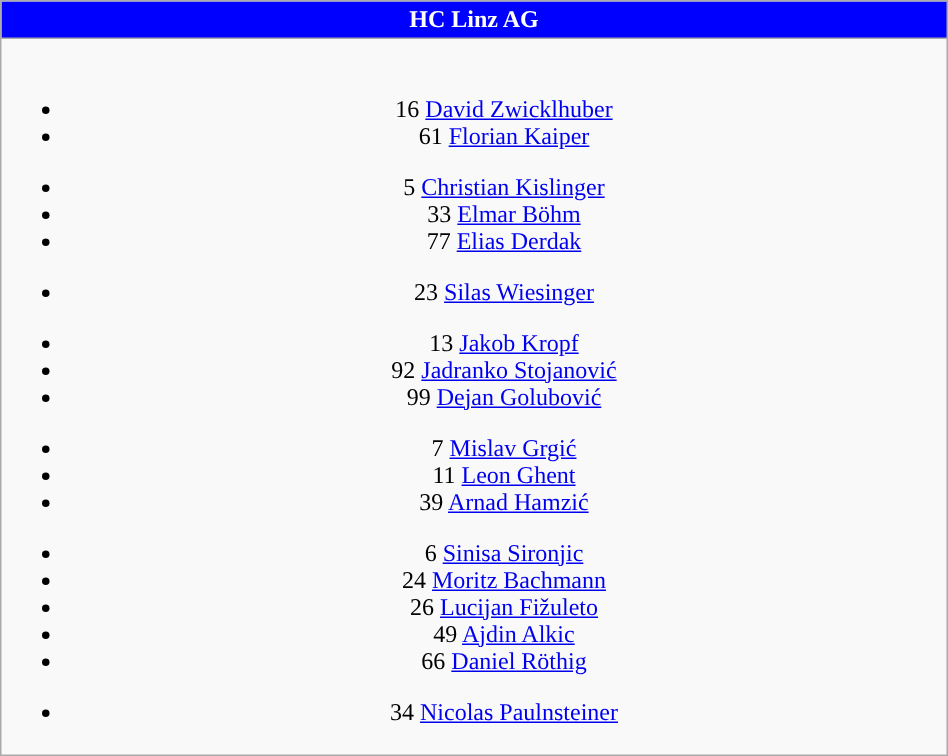<table class="wikitable" style="font-size:100%; text-align:center; width:50%">
<tr>
<th colspan=5 style="background-color:#0000FF;color:white;text-align:#0000FF">HC Linz AG</th>
</tr>
<tr>
<td><br>
<ul><li>16  <a href='#'>David Zwicklhuber</a></li><li>61  <a href='#'>Florian Kaiper</a></li></ul><ul><li>5  <a href='#'>Christian Kislinger</a></li><li>33  <a href='#'>Elmar Böhm</a></li><li>77  <a href='#'>Elias Derdak</a></li></ul><ul><li>23  <a href='#'>Silas Wiesinger</a></li></ul><ul><li>13  <a href='#'>Jakob Kropf</a></li><li>92  <a href='#'>Jadranko Stojanović</a></li><li>99  <a href='#'>Dejan Golubović</a></li></ul><ul><li>7  <a href='#'>Mislav Grgić</a></li><li>11  <a href='#'>Leon Ghent</a></li><li>39  <a href='#'>Arnad Hamzić</a></li></ul><ul><li>6  <a href='#'>Sinisa Sironjic</a></li><li>24  <a href='#'>Moritz Bachmann</a></li><li>26  <a href='#'>Lucijan Fižuleto</a></li><li>49  <a href='#'>Ajdin Alkic</a></li><li>66  <a href='#'>Daniel Röthig</a></li></ul><ul><li>34  <a href='#'>Nicolas Paulnsteiner</a></li></ul></td>
</tr>
</table>
